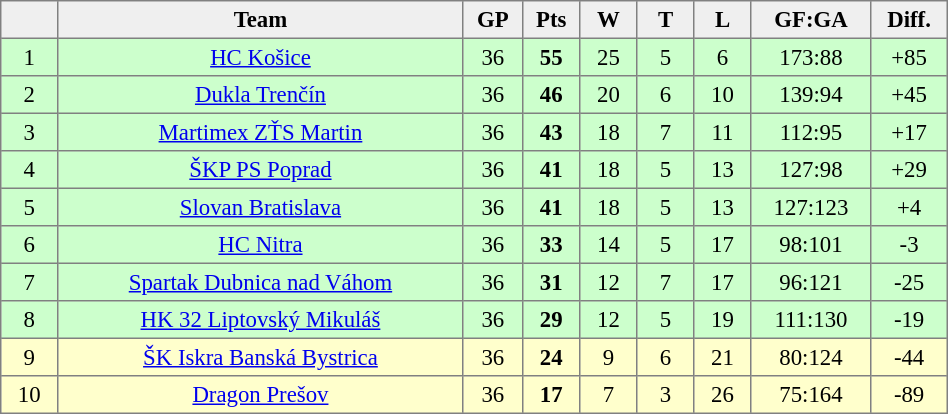<table cellpadding="3" cellspacing="0" border="1" style="font-size: 95%; text-align: center; border: gray solid 1px; border-collapse: collapse;" width="50%">
<tr bgcolor=#efefef>
<th width="20"></th>
<th width="185">Team</th>
<th width="20">GP</th>
<th width="20">Pts</th>
<th width="20">W</th>
<th width="20">T</th>
<th width="20">L</th>
<th width="20">GF:GA</th>
<th width="20">Diff.</th>
</tr>
<tr align="center" bgcolor="#ccffcc">
<td>1</td>
<td><a href='#'>HC Košice</a></td>
<td>36</td>
<td><strong>55</strong></td>
<td>25</td>
<td>5</td>
<td>6</td>
<td>173:88</td>
<td>+85</td>
</tr>
<tr align="center" bgcolor="#ccffcc">
<td>2</td>
<td><a href='#'>Dukla Trenčín</a></td>
<td>36</td>
<td><strong>46</strong></td>
<td>20</td>
<td>6</td>
<td>10</td>
<td>139:94</td>
<td>+45</td>
</tr>
<tr align="center" bgcolor="#ccffcc">
<td>3</td>
<td><a href='#'>Martimex ZŤS Martin</a></td>
<td>36</td>
<td><strong>43</strong></td>
<td>18</td>
<td>7</td>
<td>11</td>
<td>112:95</td>
<td>+17</td>
</tr>
<tr align="center" bgcolor="#ccffcc">
<td>4</td>
<td><a href='#'>ŠKP PS Poprad</a></td>
<td>36</td>
<td><strong>41</strong></td>
<td>18</td>
<td>5</td>
<td>13</td>
<td>127:98</td>
<td>+29</td>
</tr>
<tr align="center" bgcolor="#ccffcc">
<td>5</td>
<td><a href='#'>Slovan Bratislava</a></td>
<td>36</td>
<td><strong>41</strong></td>
<td>18</td>
<td>5</td>
<td>13</td>
<td>127:123</td>
<td>+4</td>
</tr>
<tr align="center" bgcolor="#ccffcc">
<td>6</td>
<td><a href='#'>HC Nitra</a></td>
<td>36</td>
<td><strong>33</strong></td>
<td>14</td>
<td>5</td>
<td>17</td>
<td>98:101</td>
<td>-3</td>
</tr>
<tr align="center" bgcolor="#ccffcc">
<td>7</td>
<td><a href='#'>Spartak Dubnica nad Váhom</a></td>
<td>36</td>
<td><strong>31</strong></td>
<td>12</td>
<td>7</td>
<td>17</td>
<td>96:121</td>
<td>-25</td>
</tr>
<tr align="center" bgcolor="#ccffcc">
<td>8</td>
<td><a href='#'>HK 32 Liptovský Mikuláš</a></td>
<td>36</td>
<td><strong>29</strong></td>
<td>12</td>
<td>5</td>
<td>19</td>
<td>111:130</td>
<td>-19</td>
</tr>
<tr align="center" bgcolor="#ffffcc">
<td>9</td>
<td><a href='#'>ŠK Iskra Banská Bystrica</a></td>
<td>36</td>
<td><strong>24</strong></td>
<td>9</td>
<td>6</td>
<td>21</td>
<td>80:124</td>
<td>-44</td>
</tr>
<tr align="center" bgcolor="#ffffcc">
<td>10</td>
<td><a href='#'>Dragon Prešov</a></td>
<td>36</td>
<td><strong>17</strong></td>
<td>7</td>
<td>3</td>
<td>26</td>
<td>75:164</td>
<td>-89</td>
</tr>
</table>
